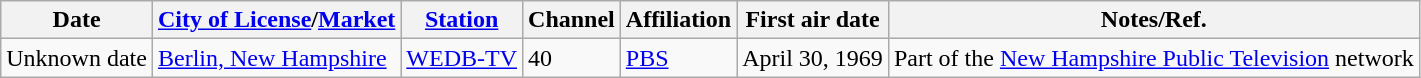<table class="wikitable sortable">
<tr>
<th>Date</th>
<th><a href='#'>City of License</a>/<a href='#'>Market</a></th>
<th><a href='#'>Station</a></th>
<th>Channel</th>
<th>Affiliation</th>
<th>First air date</th>
<th>Notes/Ref.</th>
</tr>
<tr>
<td>Unknown date</td>
<td><a href='#'>Berlin, New Hampshire</a></td>
<td><a href='#'>WEDB-TV</a></td>
<td>40</td>
<td><a href='#'>PBS</a></td>
<td>April 30, 1969</td>
<td>Part of the <a href='#'>New Hampshire Public Television</a> network</td>
</tr>
</table>
